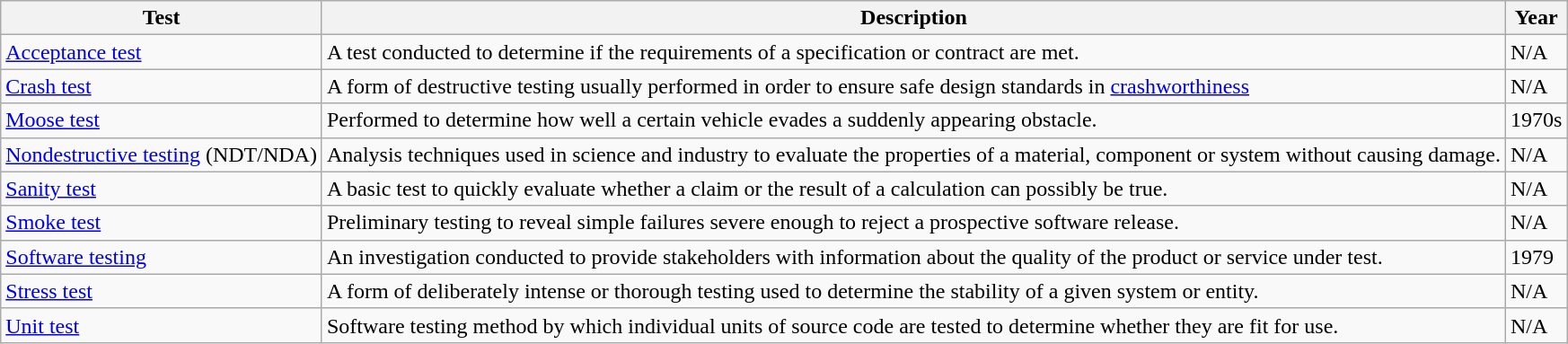<table class="wikitable sortable">
<tr>
<th>Test</th>
<th>Description</th>
<th>Year</th>
</tr>
<tr>
<td><a href='#'>Acceptance test</a></td>
<td>A test conducted to determine if the requirements of a specification or contract are met.</td>
<td>N/A</td>
</tr>
<tr>
<td><a href='#'>Crash test</a></td>
<td>A form of destructive testing usually performed in order to ensure safe design standards in <a href='#'>crashworthiness</a></td>
<td>N/A</td>
</tr>
<tr>
<td><a href='#'>Moose test</a></td>
<td>Performed to determine how well a certain vehicle evades a suddenly appearing obstacle.</td>
<td>1970s</td>
</tr>
<tr>
<td><a href='#'>Nondestructive testing</a> (NDT/NDA)</td>
<td>Analysis techniques used in science and industry to evaluate the properties of a material, component or system without causing damage.</td>
<td>N/A</td>
</tr>
<tr>
<td><a href='#'>Sanity test</a></td>
<td>A basic test to quickly evaluate whether a claim or the result of a calculation can possibly be true.</td>
<td>N/A</td>
</tr>
<tr>
<td><a href='#'>Smoke test</a></td>
<td>Preliminary testing to reveal simple failures severe enough to reject a prospective software release.</td>
<td>N/A</td>
</tr>
<tr>
<td><a href='#'>Software testing</a></td>
<td>An investigation conducted to provide stakeholders with information about the quality of the product or service under test.</td>
<td>1979</td>
</tr>
<tr>
<td><a href='#'>Stress test</a></td>
<td>A form of deliberately intense or thorough testing used to determine the stability of a given system or entity.</td>
<td>N/A</td>
</tr>
<tr>
<td><a href='#'>Unit test</a></td>
<td>Software testing method by which individual units of source code are tested to determine whether they are fit for use.</td>
<td>N/A</td>
</tr>
</table>
